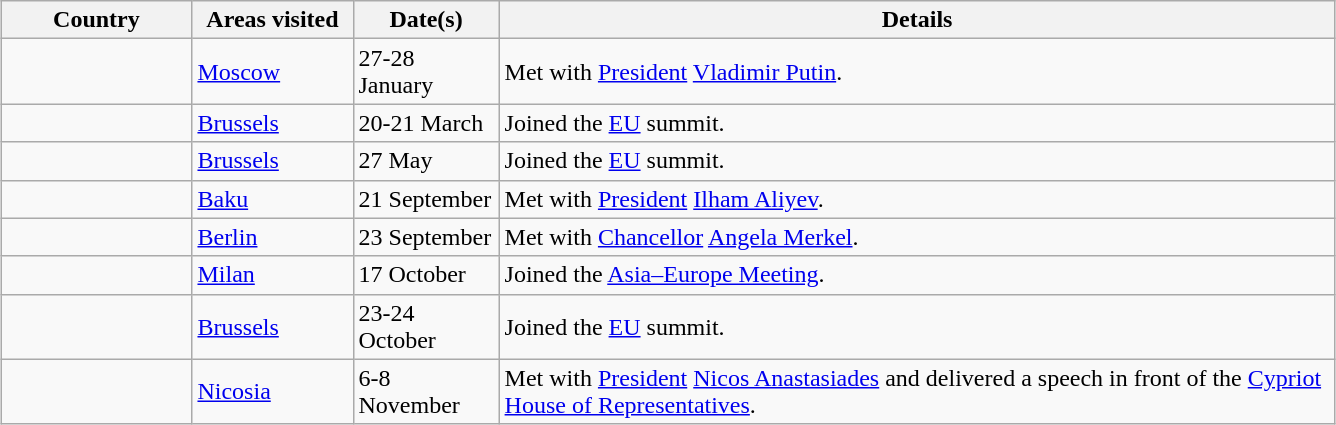<table class="wikitable sortable outercollapse" style="margin: 1em auto 1em auto">
<tr>
<th width="120">Country</th>
<th width="100">Areas visited</th>
<th width="90">Date(s)</th>
<th style="width:550px;" class="unsortable">Details</th>
</tr>
<tr>
<td></td>
<td><a href='#'>Moscow</a></td>
<td>27-28 January</td>
<td>Met with <a href='#'>President</a> <a href='#'>Vladimir Putin</a>.</td>
</tr>
<tr>
<td></td>
<td><a href='#'>Brussels</a></td>
<td>20-21 March</td>
<td>Joined the <a href='#'>EU</a> summit.</td>
</tr>
<tr>
<td></td>
<td><a href='#'>Brussels</a></td>
<td>27 May</td>
<td>Joined the <a href='#'>EU</a> summit.</td>
</tr>
<tr>
<td></td>
<td><a href='#'>Baku</a></td>
<td>21 September</td>
<td>Met with <a href='#'>President</a> <a href='#'>Ilham Aliyev</a>.</td>
</tr>
<tr>
<td></td>
<td><a href='#'>Berlin</a></td>
<td>23 September</td>
<td>Met with <a href='#'>Chancellor</a> <a href='#'>Angela Merkel</a>.</td>
</tr>
<tr>
<td></td>
<td><a href='#'>Milan</a></td>
<td>17 October</td>
<td>Joined the <a href='#'>Asia–Europe Meeting</a>.</td>
</tr>
<tr>
<td></td>
<td><a href='#'>Brussels</a></td>
<td>23-24 October</td>
<td>Joined the <a href='#'>EU</a> summit.</td>
</tr>
<tr>
<td></td>
<td><a href='#'>Nicosia</a></td>
<td>6-8 November</td>
<td>Met with <a href='#'>President</a> <a href='#'>Nicos Anastasiades</a> and delivered a speech in front of the <a href='#'>Cypriot House of Representatives</a>.</td>
</tr>
</table>
